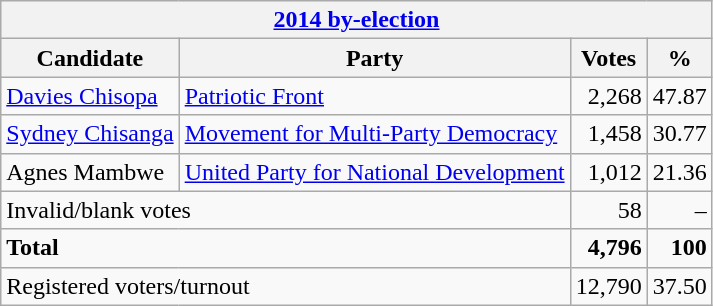<table class=wikitable style=text-align:right>
<tr>
<th colspan=4><a href='#'>2014 by-election</a></th>
</tr>
<tr>
<th>Candidate</th>
<th>Party</th>
<th>Votes</th>
<th>%</th>
</tr>
<tr>
<td align=left><a href='#'>Davies Chisopa</a></td>
<td align=left><a href='#'>Patriotic Front</a></td>
<td>2,268</td>
<td>47.87</td>
</tr>
<tr>
<td align=left><a href='#'>Sydney Chisanga</a></td>
<td align=left><a href='#'>Movement for Multi-Party Democracy</a></td>
<td>1,458</td>
<td>30.77</td>
</tr>
<tr>
<td align=left>Agnes Mambwe</td>
<td align=left><a href='#'>United Party for National Development</a></td>
<td>1,012</td>
<td>21.36</td>
</tr>
<tr>
<td align=left colspan=2>Invalid/blank votes</td>
<td>58</td>
<td>–</td>
</tr>
<tr>
<td align=left colspan=2><strong>Total</strong></td>
<td><strong>4,796</strong></td>
<td><strong>100</strong></td>
</tr>
<tr>
<td align=left colspan=2>Registered voters/turnout</td>
<td>12,790</td>
<td>37.50</td>
</tr>
</table>
